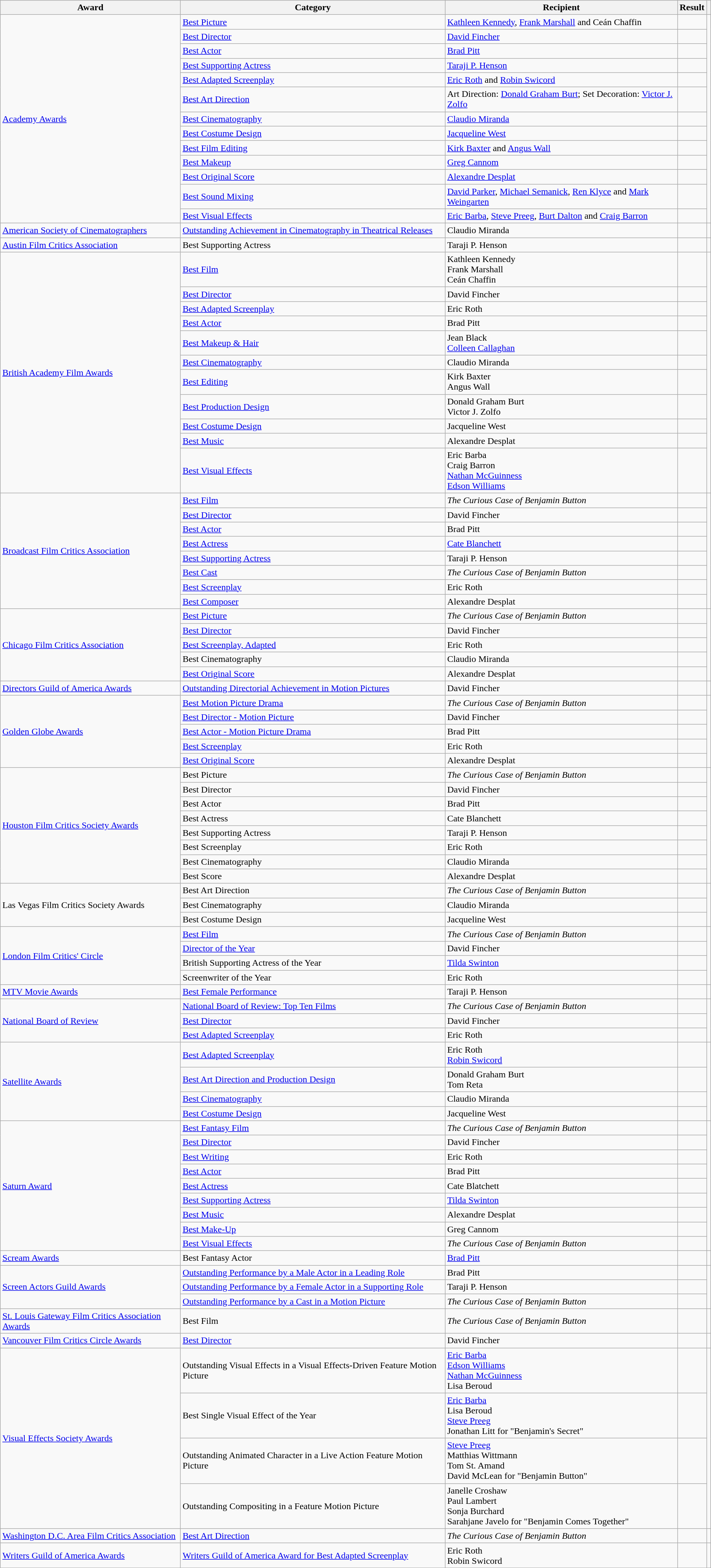<table class="wikitable sortable plainrowheaders">
<tr>
<th scope="col">Award</th>
<th scope="col">Category</th>
<th scope="col">Recipient</th>
<th scope="col">Result</th>
<th scope="col" class="unsortable"></th>
</tr>
<tr>
<td rowspan="13"><a href='#'>Academy Awards</a></td>
<td><a href='#'>Best Picture</a></td>
<td><a href='#'>Kathleen Kennedy</a>, <a href='#'>Frank Marshall</a> and Ceán Chaffin</td>
<td></td>
<td rowspan="13"></td>
</tr>
<tr>
<td><a href='#'>Best Director</a></td>
<td><a href='#'>David Fincher</a></td>
<td></td>
</tr>
<tr>
<td><a href='#'>Best Actor</a></td>
<td><a href='#'>Brad Pitt</a></td>
<td></td>
</tr>
<tr>
<td><a href='#'>Best Supporting Actress</a></td>
<td><a href='#'>Taraji P. Henson</a></td>
<td></td>
</tr>
<tr>
<td><a href='#'>Best Adapted Screenplay</a></td>
<td><a href='#'>Eric Roth</a> and <a href='#'>Robin Swicord</a></td>
<td></td>
</tr>
<tr>
<td><a href='#'>Best Art Direction</a></td>
<td>Art Direction: <a href='#'>Donald Graham Burt</a>; Set Decoration: <a href='#'>Victor J. Zolfo</a></td>
<td></td>
</tr>
<tr>
<td><a href='#'>Best Cinematography</a></td>
<td><a href='#'>Claudio Miranda</a></td>
<td></td>
</tr>
<tr>
<td><a href='#'>Best Costume Design</a></td>
<td><a href='#'>Jacqueline West</a></td>
<td></td>
</tr>
<tr>
<td><a href='#'>Best Film Editing</a></td>
<td><a href='#'>Kirk Baxter</a> and <a href='#'>Angus Wall</a></td>
<td></td>
</tr>
<tr>
<td><a href='#'>Best Makeup</a></td>
<td><a href='#'>Greg Cannom</a></td>
<td></td>
</tr>
<tr>
<td><a href='#'>Best Original Score</a></td>
<td><a href='#'>Alexandre Desplat</a></td>
<td></td>
</tr>
<tr>
<td><a href='#'>Best Sound Mixing</a></td>
<td><a href='#'>David Parker</a>, <a href='#'>Michael Semanick</a>, <a href='#'>Ren Klyce</a> and <a href='#'>Mark Weingarten</a></td>
<td></td>
</tr>
<tr>
<td><a href='#'>Best Visual Effects</a></td>
<td><a href='#'>Eric Barba</a>, <a href='#'>Steve Preeg</a>, <a href='#'>Burt Dalton</a> and <a href='#'>Craig Barron</a></td>
<td></td>
</tr>
<tr>
<td><a href='#'>American Society of Cinematographers</a></td>
<td><a href='#'>Outstanding Achievement in Cinematography in Theatrical Releases</a></td>
<td>Claudio Miranda</td>
<td></td>
<td></td>
</tr>
<tr>
<td><a href='#'>Austin Film Critics Association</a></td>
<td>Best Supporting Actress</td>
<td>Taraji P. Henson</td>
<td></td>
<td></td>
</tr>
<tr>
<td rowspan="11"><a href='#'>British Academy Film Awards</a></td>
<td><a href='#'>Best Film</a></td>
<td>Kathleen Kennedy <br>Frank Marshall <br>Ceán Chaffin</td>
<td></td>
<td rowspan="11"></td>
</tr>
<tr>
<td><a href='#'>Best Director</a></td>
<td>David Fincher</td>
<td></td>
</tr>
<tr>
<td><a href='#'>Best Adapted Screenplay</a></td>
<td>Eric Roth</td>
<td></td>
</tr>
<tr>
<td><a href='#'>Best Actor</a></td>
<td>Brad Pitt</td>
<td></td>
</tr>
<tr>
<td><a href='#'>Best Makeup & Hair</a></td>
<td>Jean Black <br><a href='#'>Colleen Callaghan</a></td>
<td></td>
</tr>
<tr>
<td><a href='#'>Best Cinematography</a></td>
<td>Claudio Miranda</td>
<td></td>
</tr>
<tr>
<td><a href='#'>Best Editing</a></td>
<td>Kirk Baxter <br>Angus Wall</td>
<td></td>
</tr>
<tr>
<td><a href='#'>Best Production Design</a></td>
<td>Donald Graham Burt <br>Victor J. Zolfo</td>
<td></td>
</tr>
<tr>
<td><a href='#'>Best Costume Design</a></td>
<td>Jacqueline West</td>
<td></td>
</tr>
<tr>
<td><a href='#'>Best Music</a></td>
<td>Alexandre Desplat</td>
<td></td>
</tr>
<tr>
<td><a href='#'>Best Visual Effects</a></td>
<td>Eric Barba <br>Craig Barron <br><a href='#'>Nathan McGuinness</a> <br><a href='#'>Edson Williams</a></td>
<td></td>
</tr>
<tr>
<td rowspan="8"><a href='#'>Broadcast Film Critics Association</a></td>
<td><a href='#'>Best Film</a></td>
<td><em>The Curious Case of Benjamin Button</em></td>
<td></td>
<td rowspan="8"></td>
</tr>
<tr>
<td><a href='#'>Best Director</a></td>
<td>David Fincher</td>
<td></td>
</tr>
<tr>
<td><a href='#'>Best Actor</a></td>
<td>Brad Pitt</td>
<td></td>
</tr>
<tr>
<td><a href='#'>Best Actress</a></td>
<td><a href='#'>Cate Blanchett</a></td>
<td></td>
</tr>
<tr>
<td><a href='#'>Best Supporting Actress</a></td>
<td>Taraji P. Henson</td>
<td></td>
</tr>
<tr>
<td><a href='#'>Best Cast</a></td>
<td><em>The Curious Case of Benjamin Button</em></td>
<td></td>
</tr>
<tr>
<td><a href='#'>Best Screenplay</a></td>
<td>Eric Roth</td>
<td></td>
</tr>
<tr>
<td><a href='#'>Best Composer</a></td>
<td>Alexandre Desplat</td>
<td></td>
</tr>
<tr>
<td rowspan="5"><a href='#'>Chicago Film Critics Association</a></td>
<td><a href='#'>Best Picture</a></td>
<td><em>The Curious Case of Benjamin Button</em></td>
<td></td>
<td rowspan="5"></td>
</tr>
<tr>
<td><a href='#'>Best Director</a></td>
<td>David Fincher</td>
<td></td>
</tr>
<tr>
<td><a href='#'>Best Screenplay, Adapted</a></td>
<td>Eric Roth</td>
<td></td>
</tr>
<tr>
<td>Best Cinematography</td>
<td>Claudio Miranda</td>
<td></td>
</tr>
<tr>
<td><a href='#'>Best Original Score</a></td>
<td>Alexandre Desplat</td>
<td></td>
</tr>
<tr>
<td><a href='#'>Directors Guild of America Awards</a></td>
<td><a href='#'>Outstanding Directorial Achievement in Motion Pictures</a></td>
<td>David Fincher</td>
<td></td>
<td></td>
</tr>
<tr>
<td rowspan="5"><a href='#'>Golden Globe Awards</a></td>
<td><a href='#'>Best Motion Picture Drama</a></td>
<td><em>The Curious Case of Benjamin Button</em></td>
<td></td>
<td rowspan="5"></td>
</tr>
<tr>
<td><a href='#'>Best Director - Motion Picture</a></td>
<td>David Fincher</td>
<td></td>
</tr>
<tr>
<td><a href='#'>Best Actor - Motion Picture Drama</a></td>
<td>Brad Pitt</td>
<td></td>
</tr>
<tr>
<td><a href='#'>Best Screenplay</a></td>
<td>Eric Roth</td>
<td></td>
</tr>
<tr>
<td><a href='#'>Best Original Score</a></td>
<td>Alexandre Desplat</td>
<td></td>
</tr>
<tr>
<td rowspan="8"><a href='#'>Houston Film Critics Society Awards</a></td>
<td>Best Picture</td>
<td><em>The Curious Case of Benjamin Button</em></td>
<td></td>
<td rowspan="8"></td>
</tr>
<tr>
<td>Best Director</td>
<td>David Fincher</td>
<td></td>
</tr>
<tr>
<td>Best Actor</td>
<td>Brad Pitt</td>
<td></td>
</tr>
<tr>
<td>Best Actress</td>
<td>Cate Blanchett</td>
<td></td>
</tr>
<tr>
<td>Best Supporting Actress</td>
<td>Taraji P. Henson</td>
<td></td>
</tr>
<tr>
<td>Best Screenplay</td>
<td>Eric Roth</td>
<td></td>
</tr>
<tr>
<td>Best Cinematography</td>
<td>Claudio Miranda</td>
<td></td>
</tr>
<tr>
<td>Best Score</td>
<td>Alexandre Desplat</td>
<td></td>
</tr>
<tr>
<td rowspan="3">Las Vegas Film Critics Society Awards</td>
<td>Best Art Direction</td>
<td><em>The Curious Case of Benjamin Button</em></td>
<td></td>
<td rowspan="3"></td>
</tr>
<tr>
<td>Best Cinematography</td>
<td>Claudio Miranda</td>
<td></td>
</tr>
<tr>
<td>Best Costume Design</td>
<td>Jacqueline West</td>
<td></td>
</tr>
<tr>
<td rowspan="4"><a href='#'>London Film Critics' Circle</a></td>
<td><a href='#'>Best Film</a></td>
<td><em>The Curious Case of Benjamin Button</em></td>
<td></td>
<td rowspan="4"></td>
</tr>
<tr>
<td><a href='#'>Director of the Year</a></td>
<td>David Fincher</td>
<td></td>
</tr>
<tr>
<td>British Supporting Actress of the Year</td>
<td><a href='#'>Tilda Swinton</a></td>
<td></td>
</tr>
<tr>
<td>Screenwriter of the Year</td>
<td>Eric Roth</td>
<td></td>
</tr>
<tr>
<td><a href='#'>MTV Movie Awards</a></td>
<td><a href='#'>Best Female Performance</a></td>
<td>Taraji P. Henson</td>
<td></td>
<td></td>
</tr>
<tr>
<td rowspan="3"><a href='#'>National Board of Review</a></td>
<td><a href='#'>National Board of Review: Top Ten Films</a></td>
<td><em>The Curious Case of Benjamin Button</em></td>
<td></td>
<td rowspan="3"></td>
</tr>
<tr>
<td><a href='#'>Best Director</a></td>
<td>David Fincher</td>
<td></td>
</tr>
<tr>
<td><a href='#'>Best Adapted Screenplay</a></td>
<td>Eric Roth</td>
<td></td>
</tr>
<tr>
<td rowspan="4"><a href='#'>Satellite Awards</a></td>
<td><a href='#'>Best Adapted Screenplay</a></td>
<td>Eric Roth <br><a href='#'>Robin Swicord</a></td>
<td></td>
<td rowspan="4"></td>
</tr>
<tr>
<td><a href='#'>Best Art Direction and Production Design</a></td>
<td>Donald Graham Burt<br>Tom Reta</td>
<td></td>
</tr>
<tr>
<td><a href='#'>Best Cinematography</a></td>
<td>Claudio Miranda</td>
<td></td>
</tr>
<tr>
<td><a href='#'>Best Costume Design</a></td>
<td>Jacqueline West</td>
<td></td>
</tr>
<tr>
<td rowspan="9"><a href='#'>Saturn Award</a></td>
<td><a href='#'>Best Fantasy Film</a></td>
<td><em>The Curious Case of Benjamin Button</em></td>
<td></td>
<td rowspan="9"></td>
</tr>
<tr>
<td><a href='#'>Best Director</a></td>
<td>David Fincher</td>
<td></td>
</tr>
<tr>
<td><a href='#'>Best Writing</a></td>
<td>Eric Roth</td>
<td></td>
</tr>
<tr>
<td><a href='#'>Best Actor</a></td>
<td>Brad Pitt</td>
<td></td>
</tr>
<tr>
<td><a href='#'>Best Actress</a></td>
<td>Cate Blatchett</td>
<td></td>
</tr>
<tr>
<td><a href='#'>Best Supporting Actress</a></td>
<td><a href='#'>Tilda Swinton</a></td>
<td></td>
</tr>
<tr>
<td><a href='#'>Best Music</a></td>
<td>Alexandre Desplat</td>
<td></td>
</tr>
<tr>
<td><a href='#'>Best Make-Up</a></td>
<td>Greg Cannom</td>
<td></td>
</tr>
<tr>
<td><a href='#'>Best Visual Effects</a></td>
<td><em>The Curious Case of Benjamin Button</em></td>
<td></td>
</tr>
<tr>
<td><a href='#'>Scream Awards</a></td>
<td>Best Fantasy Actor</td>
<td><a href='#'>Brad Pitt</a></td>
<td></td>
<td></td>
</tr>
<tr>
<td rowspan="3"><a href='#'>Screen Actors Guild Awards</a></td>
<td><a href='#'>Outstanding Performance by a Male Actor in a Leading Role</a></td>
<td>Brad Pitt</td>
<td></td>
<td rowspan="3"></td>
</tr>
<tr>
<td><a href='#'>Outstanding Performance by a Female Actor in a Supporting Role</a></td>
<td>Taraji P. Henson</td>
<td></td>
</tr>
<tr>
<td><a href='#'>Outstanding Performance by a Cast in a Motion Picture</a></td>
<td><em>The Curious Case of Benjamin Button</em></td>
<td></td>
</tr>
<tr>
<td><a href='#'>St. Louis Gateway Film Critics Association Awards</a></td>
<td>Best Film</td>
<td><em>The Curious Case of Benjamin Button</em></td>
<td></td>
<td></td>
</tr>
<tr>
<td><a href='#'>Vancouver Film Critics Circle Awards</a></td>
<td><a href='#'>Best Director</a></td>
<td>David Fincher</td>
<td></td>
<td></td>
</tr>
<tr>
<td rowspan="4"><a href='#'>Visual Effects Society Awards</a></td>
<td>Outstanding Visual Effects in a Visual Effects-Driven Feature Motion Picture</td>
<td><a href='#'>Eric Barba</a> <br><a href='#'>Edson Williams</a> <br><a href='#'>Nathan McGuinness</a> <br>Lisa Beroud</td>
<td></td>
<td rowspan="4"></td>
</tr>
<tr>
<td>Best Single Visual Effect of the Year</td>
<td><a href='#'>Eric Barba</a> <br>Lisa Beroud <br><a href='#'>Steve Preeg</a> <br>Jonathan Litt for "Benjamin's Secret"</td>
<td></td>
</tr>
<tr>
<td>Outstanding Animated Character in a Live Action Feature Motion Picture</td>
<td><a href='#'>Steve Preeg</a> <br>Matthias Wittmann <br>Tom St. Amand <br>David McLean for "Benjamin Button"</td>
<td></td>
</tr>
<tr>
<td>Outstanding Compositing in a Feature Motion Picture</td>
<td>Janelle Croshaw <br>Paul Lambert <br>Sonja Burchard <br>Sarahjane Javelo for "Benjamin Comes Together"</td>
<td></td>
</tr>
<tr>
<td><a href='#'>Washington D.C. Area Film Critics Association</a></td>
<td><a href='#'>Best Art Direction</a></td>
<td><em>The Curious Case of Benjamin Button</em></td>
<td></td>
<td></td>
</tr>
<tr>
<td><a href='#'>Writers Guild of America Awards</a></td>
<td><a href='#'>Writers Guild of America Award for Best Adapted Screenplay</a></td>
<td>Eric Roth<br>Robin Swicord</td>
<td></td>
<td></td>
</tr>
</table>
